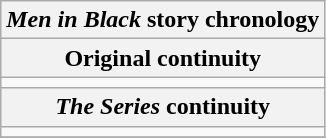<table class="wikitable mw-collapsible floatright">
<tr>
<th scope="colgroup" colspan="2" style=><em>Men in Black</em> story chronology</th>
</tr>
<tr>
<th scope="col" colspan="4">Original continuity</th>
</tr>
<tr>
<td scope="rowgroup" colspan="4"></td>
</tr>
<tr>
<th scope="col" colspan="2"><em>The Series</em> continuity</th>
</tr>
<tr>
<td></td>
</tr>
<tr>
</tr>
</table>
